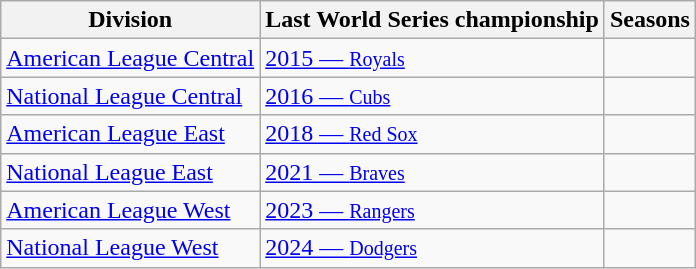<table class="wikitable">
<tr>
<th>Division</th>
<th>Last World Series championship</th>
<th>Seasons </th>
</tr>
<tr>
<td><a href='#'>American League Central</a></td>
<td><a href='#'>2015 — <small>Royals</small></a></td>
<td align="center"></td>
</tr>
<tr>
<td><a href='#'>National League Central</a></td>
<td><a href='#'>2016 — <small>Cubs</small></a></td>
<td align="center"></td>
</tr>
<tr>
<td><a href='#'>American League East</a></td>
<td><a href='#'>2018 — <small>Red Sox</small></a></td>
<td align="center"></td>
</tr>
<tr>
<td><a href='#'>National League East</a></td>
<td><a href='#'>2021 — <small>Braves</small></a></td>
<td align="center"></td>
</tr>
<tr>
<td><a href='#'>American League West</a></td>
<td><a href='#'>2023 — <small>Rangers</small></a></td>
<td align="center"></td>
</tr>
<tr>
<td><a href='#'>National League West</a></td>
<td><a href='#'>2024 — <small>Dodgers</small></a></td>
<td align="center"></td>
</tr>
</table>
